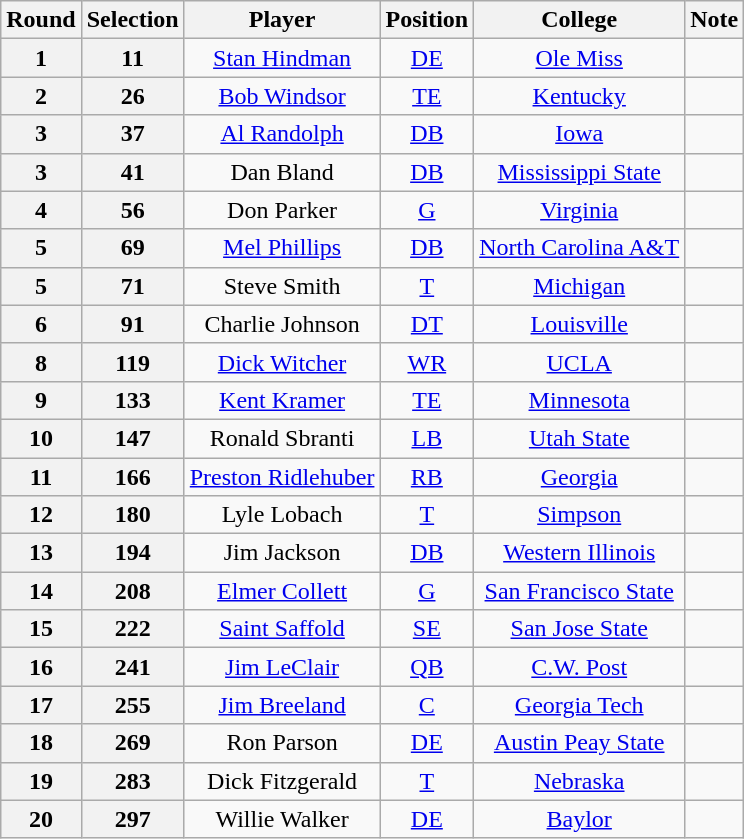<table class="wikitable" style="text-align:center">
<tr>
<th>Round</th>
<th>Selection</th>
<th>Player</th>
<th>Position</th>
<th>College</th>
<th>Note</th>
</tr>
<tr>
<th>1</th>
<th>11</th>
<td><a href='#'>Stan Hindman</a></td>
<td><a href='#'>DE</a></td>
<td><a href='#'>Ole Miss</a></td>
<td></td>
</tr>
<tr>
<th>2</th>
<th>26</th>
<td><a href='#'>Bob Windsor</a></td>
<td><a href='#'>TE</a></td>
<td><a href='#'>Kentucky</a></td>
<td></td>
</tr>
<tr>
<th>3</th>
<th>37</th>
<td><a href='#'>Al Randolph</a></td>
<td><a href='#'>DB</a></td>
<td><a href='#'>Iowa</a></td>
<td></td>
</tr>
<tr>
<th>3</th>
<th>41</th>
<td>Dan Bland</td>
<td><a href='#'>DB</a></td>
<td><a href='#'>Mississippi State</a></td>
<td></td>
</tr>
<tr>
<th>4</th>
<th>56</th>
<td>Don Parker</td>
<td><a href='#'>G</a></td>
<td><a href='#'>Virginia</a></td>
<td></td>
</tr>
<tr>
<th>5</th>
<th>69</th>
<td><a href='#'>Mel Phillips</a></td>
<td><a href='#'>DB</a></td>
<td><a href='#'>North Carolina A&T</a></td>
<td></td>
</tr>
<tr>
<th>5</th>
<th>71</th>
<td>Steve Smith</td>
<td><a href='#'>T</a></td>
<td><a href='#'>Michigan</a></td>
<td></td>
</tr>
<tr>
<th>6</th>
<th>91</th>
<td>Charlie Johnson</td>
<td><a href='#'>DT</a></td>
<td><a href='#'>Louisville</a></td>
<td></td>
</tr>
<tr>
<th>8</th>
<th>119</th>
<td><a href='#'>Dick Witcher</a></td>
<td><a href='#'>WR</a></td>
<td><a href='#'>UCLA</a></td>
<td></td>
</tr>
<tr>
<th>9</th>
<th>133</th>
<td><a href='#'>Kent Kramer</a></td>
<td><a href='#'>TE</a></td>
<td><a href='#'>Minnesota</a></td>
<td></td>
</tr>
<tr>
<th>10</th>
<th>147</th>
<td>Ronald Sbranti</td>
<td><a href='#'>LB</a></td>
<td><a href='#'>Utah State</a></td>
<td></td>
</tr>
<tr>
<th>11</th>
<th>166</th>
<td><a href='#'>Preston Ridlehuber</a></td>
<td><a href='#'>RB</a></td>
<td><a href='#'>Georgia</a></td>
<td></td>
</tr>
<tr>
<th>12</th>
<th>180</th>
<td>Lyle Lobach</td>
<td><a href='#'>T</a></td>
<td><a href='#'>Simpson</a></td>
<td></td>
</tr>
<tr>
<th>13</th>
<th>194</th>
<td>Jim Jackson</td>
<td><a href='#'>DB</a></td>
<td><a href='#'>Western Illinois</a></td>
<td></td>
</tr>
<tr>
<th>14</th>
<th>208</th>
<td><a href='#'>Elmer Collett</a></td>
<td><a href='#'>G</a></td>
<td><a href='#'>San Francisco State</a></td>
<td></td>
</tr>
<tr>
<th>15</th>
<th>222</th>
<td><a href='#'>Saint Saffold</a></td>
<td><a href='#'>SE</a></td>
<td><a href='#'>San Jose State</a></td>
<td></td>
</tr>
<tr>
<th>16</th>
<th>241</th>
<td><a href='#'>Jim LeClair</a></td>
<td><a href='#'>QB</a></td>
<td><a href='#'>C.W. Post</a></td>
<td></td>
</tr>
<tr>
<th>17</th>
<th>255</th>
<td><a href='#'>Jim Breeland</a></td>
<td><a href='#'>C</a></td>
<td><a href='#'>Georgia Tech</a></td>
<td></td>
</tr>
<tr>
<th>18</th>
<th>269</th>
<td>Ron Parson</td>
<td><a href='#'>DE</a></td>
<td><a href='#'>Austin Peay State</a></td>
<td></td>
</tr>
<tr>
<th>19</th>
<th>283</th>
<td>Dick Fitzgerald</td>
<td><a href='#'>T</a></td>
<td><a href='#'>Nebraska</a></td>
<td></td>
</tr>
<tr>
<th>20</th>
<th>297</th>
<td>Willie Walker</td>
<td><a href='#'>DE</a></td>
<td><a href='#'>Baylor</a></td>
<td></td>
</tr>
</table>
